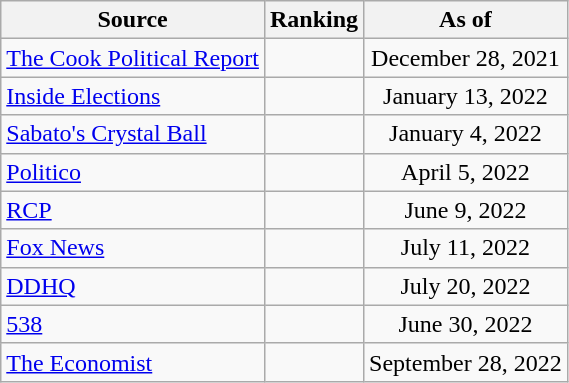<table class="wikitable" style="text-align:center">
<tr>
<th>Source</th>
<th>Ranking</th>
<th>As of</th>
</tr>
<tr>
<td align=left><a href='#'>The Cook Political Report</a></td>
<td></td>
<td>December 28, 2021</td>
</tr>
<tr>
<td align=left><a href='#'>Inside Elections</a></td>
<td></td>
<td>January 13, 2022</td>
</tr>
<tr>
<td align=left><a href='#'>Sabato's Crystal Ball</a></td>
<td></td>
<td>January 4, 2022</td>
</tr>
<tr>
<td align="left"><a href='#'>Politico</a></td>
<td></td>
<td>April 5, 2022</td>
</tr>
<tr>
<td align="left"><a href='#'>RCP</a></td>
<td></td>
<td>June 9, 2022</td>
</tr>
<tr>
<td align=left><a href='#'>Fox News</a></td>
<td></td>
<td>July 11, 2022</td>
</tr>
<tr>
<td align="left"><a href='#'>DDHQ</a></td>
<td></td>
<td>July 20, 2022</td>
</tr>
<tr>
<td align="left"><a href='#'>538</a></td>
<td></td>
<td>June 30, 2022</td>
</tr>
<tr>
<td align="left"><a href='#'>The Economist</a></td>
<td></td>
<td>September 28, 2022</td>
</tr>
</table>
